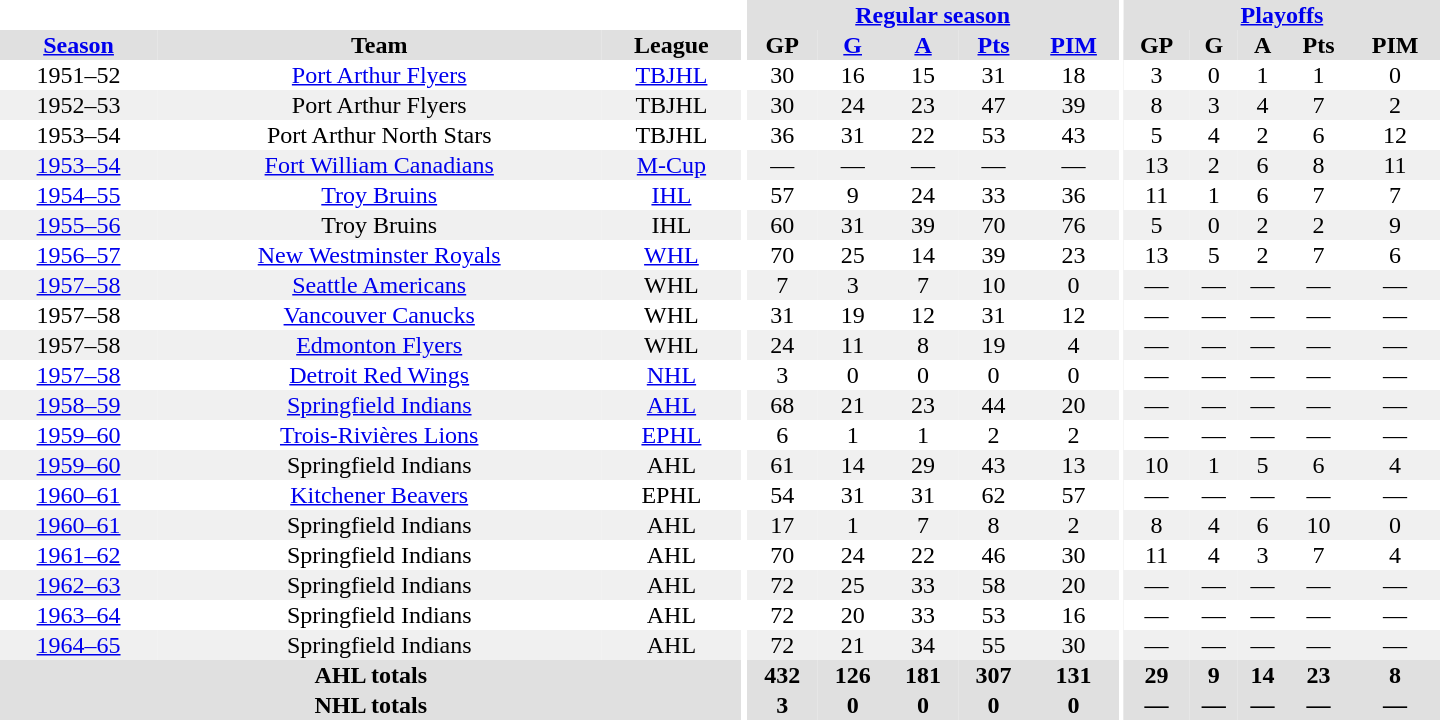<table border="0" cellpadding="1" cellspacing="0" style="text-align:center; width:60em">
<tr bgcolor="#e0e0e0">
<th colspan="3" bgcolor="#ffffff"></th>
<th rowspan="100" bgcolor="#ffffff"></th>
<th colspan="5"><a href='#'>Regular season</a></th>
<th rowspan="100" bgcolor="#ffffff"></th>
<th colspan="5"><a href='#'>Playoffs</a></th>
</tr>
<tr bgcolor="#e0e0e0">
<th><a href='#'>Season</a></th>
<th>Team</th>
<th>League</th>
<th>GP</th>
<th><a href='#'>G</a></th>
<th><a href='#'>A</a></th>
<th><a href='#'>Pts</a></th>
<th><a href='#'>PIM</a></th>
<th>GP</th>
<th>G</th>
<th>A</th>
<th>Pts</th>
<th>PIM</th>
</tr>
<tr>
<td>1951–52</td>
<td><a href='#'>Port Arthur Flyers</a></td>
<td><a href='#'>TBJHL</a></td>
<td>30</td>
<td>16</td>
<td>15</td>
<td>31</td>
<td>18</td>
<td>3</td>
<td>0</td>
<td>1</td>
<td>1</td>
<td>0</td>
</tr>
<tr bgcolor="#f0f0f0">
<td>1952–53</td>
<td>Port Arthur Flyers</td>
<td>TBJHL</td>
<td>30</td>
<td>24</td>
<td>23</td>
<td>47</td>
<td>39</td>
<td>8</td>
<td>3</td>
<td>4</td>
<td>7</td>
<td>2</td>
</tr>
<tr>
<td>1953–54</td>
<td>Port Arthur North Stars</td>
<td>TBJHL</td>
<td>36</td>
<td>31</td>
<td>22</td>
<td>53</td>
<td>43</td>
<td>5</td>
<td>4</td>
<td>2</td>
<td>6</td>
<td>12</td>
</tr>
<tr bgcolor="#f0f0f0">
<td><a href='#'>1953–54</a></td>
<td><a href='#'>Fort William Canadians</a></td>
<td><a href='#'>M-Cup</a></td>
<td>—</td>
<td>—</td>
<td>—</td>
<td>—</td>
<td>—</td>
<td>13</td>
<td>2</td>
<td>6</td>
<td>8</td>
<td>11</td>
</tr>
<tr>
<td><a href='#'>1954–55</a></td>
<td><a href='#'>Troy Bruins</a></td>
<td><a href='#'>IHL</a></td>
<td>57</td>
<td>9</td>
<td>24</td>
<td>33</td>
<td>36</td>
<td>11</td>
<td>1</td>
<td>6</td>
<td>7</td>
<td>7</td>
</tr>
<tr bgcolor="#f0f0f0">
<td><a href='#'>1955–56</a></td>
<td>Troy Bruins</td>
<td>IHL</td>
<td>60</td>
<td>31</td>
<td>39</td>
<td>70</td>
<td>76</td>
<td>5</td>
<td>0</td>
<td>2</td>
<td>2</td>
<td>9</td>
</tr>
<tr>
<td><a href='#'>1956–57</a></td>
<td><a href='#'>New Westminster Royals</a></td>
<td><a href='#'>WHL</a></td>
<td>70</td>
<td>25</td>
<td>14</td>
<td>39</td>
<td>23</td>
<td>13</td>
<td>5</td>
<td>2</td>
<td>7</td>
<td>6</td>
</tr>
<tr bgcolor="#f0f0f0">
<td><a href='#'>1957–58</a></td>
<td><a href='#'>Seattle Americans</a></td>
<td>WHL</td>
<td>7</td>
<td>3</td>
<td>7</td>
<td>10</td>
<td>0</td>
<td>—</td>
<td>—</td>
<td>—</td>
<td>—</td>
<td>—</td>
</tr>
<tr>
<td>1957–58</td>
<td><a href='#'>Vancouver Canucks</a></td>
<td>WHL</td>
<td>31</td>
<td>19</td>
<td>12</td>
<td>31</td>
<td>12</td>
<td>—</td>
<td>—</td>
<td>—</td>
<td>—</td>
<td>—</td>
</tr>
<tr bgcolor="#f0f0f0">
<td>1957–58</td>
<td><a href='#'>Edmonton Flyers</a></td>
<td>WHL</td>
<td>24</td>
<td>11</td>
<td>8</td>
<td>19</td>
<td>4</td>
<td>—</td>
<td>—</td>
<td>—</td>
<td>—</td>
<td>—</td>
</tr>
<tr>
<td><a href='#'>1957–58</a></td>
<td><a href='#'>Detroit Red Wings</a></td>
<td><a href='#'>NHL</a></td>
<td>3</td>
<td>0</td>
<td>0</td>
<td>0</td>
<td>0</td>
<td>—</td>
<td>—</td>
<td>—</td>
<td>—</td>
<td>—</td>
</tr>
<tr bgcolor="#f0f0f0">
<td><a href='#'>1958–59</a></td>
<td><a href='#'>Springfield Indians</a></td>
<td><a href='#'>AHL</a></td>
<td>68</td>
<td>21</td>
<td>23</td>
<td>44</td>
<td>20</td>
<td>—</td>
<td>—</td>
<td>—</td>
<td>—</td>
<td>—</td>
</tr>
<tr>
<td><a href='#'>1959–60</a></td>
<td><a href='#'>Trois-Rivières Lions</a></td>
<td><a href='#'>EPHL</a></td>
<td>6</td>
<td>1</td>
<td>1</td>
<td>2</td>
<td>2</td>
<td>—</td>
<td>—</td>
<td>—</td>
<td>—</td>
<td>—</td>
</tr>
<tr bgcolor="#f0f0f0">
<td><a href='#'>1959–60</a></td>
<td>Springfield Indians</td>
<td>AHL</td>
<td>61</td>
<td>14</td>
<td>29</td>
<td>43</td>
<td>13</td>
<td>10</td>
<td>1</td>
<td>5</td>
<td>6</td>
<td>4</td>
</tr>
<tr>
<td><a href='#'>1960–61</a></td>
<td><a href='#'>Kitchener Beavers</a></td>
<td>EPHL</td>
<td>54</td>
<td>31</td>
<td>31</td>
<td>62</td>
<td>57</td>
<td>—</td>
<td>—</td>
<td>—</td>
<td>—</td>
<td>—</td>
</tr>
<tr bgcolor="#f0f0f0">
<td><a href='#'>1960–61</a></td>
<td>Springfield Indians</td>
<td>AHL</td>
<td>17</td>
<td>1</td>
<td>7</td>
<td>8</td>
<td>2</td>
<td>8</td>
<td>4</td>
<td>6</td>
<td>10</td>
<td>0</td>
</tr>
<tr>
<td><a href='#'>1961–62</a></td>
<td>Springfield Indians</td>
<td>AHL</td>
<td>70</td>
<td>24</td>
<td>22</td>
<td>46</td>
<td>30</td>
<td>11</td>
<td>4</td>
<td>3</td>
<td>7</td>
<td>4</td>
</tr>
<tr bgcolor="#f0f0f0">
<td><a href='#'>1962–63</a></td>
<td>Springfield Indians</td>
<td>AHL</td>
<td>72</td>
<td>25</td>
<td>33</td>
<td>58</td>
<td>20</td>
<td>—</td>
<td>—</td>
<td>—</td>
<td>—</td>
<td>—</td>
</tr>
<tr>
<td><a href='#'>1963–64</a></td>
<td>Springfield Indians</td>
<td>AHL</td>
<td>72</td>
<td>20</td>
<td>33</td>
<td>53</td>
<td>16</td>
<td>—</td>
<td>—</td>
<td>—</td>
<td>—</td>
<td>—</td>
</tr>
<tr bgcolor="#f0f0f0">
<td><a href='#'>1964–65</a></td>
<td>Springfield Indians</td>
<td>AHL</td>
<td>72</td>
<td>21</td>
<td>34</td>
<td>55</td>
<td>30</td>
<td>—</td>
<td>—</td>
<td>—</td>
<td>—</td>
<td>—</td>
</tr>
<tr bgcolor="#e0e0e0">
<th colspan="3">AHL totals</th>
<th>432</th>
<th>126</th>
<th>181</th>
<th>307</th>
<th>131</th>
<th>29</th>
<th>9</th>
<th>14</th>
<th>23</th>
<th>8</th>
</tr>
<tr bgcolor="#e0e0e0">
<th colspan="3">NHL totals</th>
<th>3</th>
<th>0</th>
<th>0</th>
<th>0</th>
<th>0</th>
<th>—</th>
<th>—</th>
<th>—</th>
<th>—</th>
<th>—</th>
</tr>
</table>
